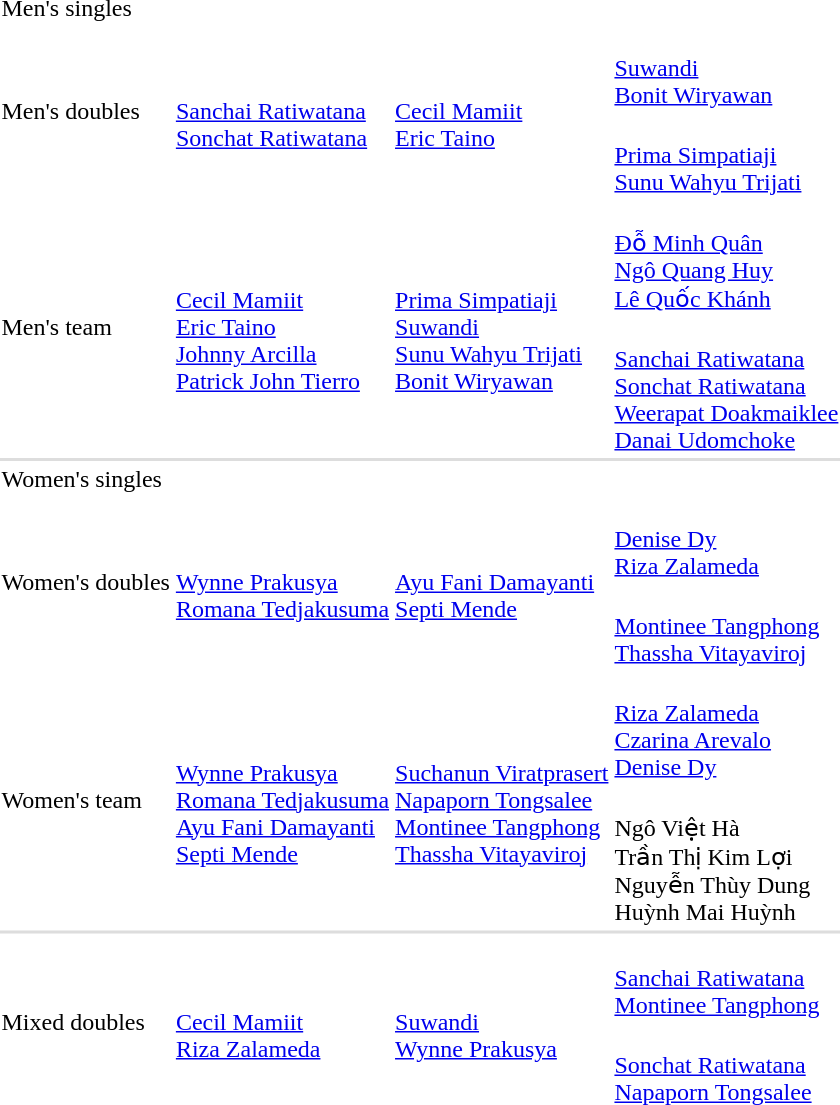<table>
<tr>
<td rowspan="2">Men's singles</td>
<td rowspan="2"></td>
<td rowspan="2"></td>
<td></td>
</tr>
<tr>
<td></td>
</tr>
<tr>
<td rowspan="2">Men's doubles</td>
<td rowspan="2"> <br> <a href='#'>Sanchai Ratiwatana</a><br><a href='#'>Sonchat Ratiwatana</a></td>
<td rowspan="2"> <br> <a href='#'>Cecil Mamiit</a> <br> <a href='#'>Eric Taino</a></td>
<td> <br> <a href='#'>Suwandi</a> <br> <a href='#'>Bonit Wiryawan</a></td>
</tr>
<tr>
<td> <br> <a href='#'>Prima Simpatiaji</a> <br> <a href='#'>Sunu Wahyu Trijati</a></td>
</tr>
<tr>
<td rowspan="2">Men's team</td>
<td rowspan="2"> <br> <a href='#'>Cecil Mamiit</a><br> <a href='#'>Eric Taino</a> <br> <a href='#'>Johnny Arcilla</a><br> <a href='#'>Patrick John Tierro</a></td>
<td rowspan="2"> <br> <a href='#'>Prima Simpatiaji</a><br> <a href='#'>Suwandi</a><br> <a href='#'>Sunu Wahyu Trijati</a><br> <a href='#'>Bonit Wiryawan</a></td>
<td> <br> <a href='#'>Đỗ Minh Quân</a><br><a href='#'>Ngô Quang Huy</a> <br> <a href='#'>Lê Quốc Khánh</a></td>
</tr>
<tr>
<td nowrap> <br> <a href='#'>Sanchai Ratiwatana</a><br> <a href='#'>Sonchat Ratiwatana</a><br> <a href='#'>Weerapat Doakmaiklee</a><br> <a href='#'>Danai Udomchoke</a></td>
</tr>
<tr bgcolor=#dddddd>
<td colspan=4></td>
</tr>
<tr>
<td rowspan="2">Women's singles</td>
<td rowspan="2"></td>
<td rowspan="2" nowrap></td>
<td nowrap></td>
</tr>
<tr>
<td></td>
</tr>
<tr>
<td rowspan="2">Women's doubles</td>
<td rowspan="2"> <br> <a href='#'>Wynne Prakusya</a><br><a href='#'>Romana Tedjakusuma</a></td>
<td rowspan="2"> <br> <a href='#'>Ayu Fani Damayanti</a> <br> <a href='#'>Septi Mende</a></td>
<td> <br> <a href='#'>Denise Dy</a> <br> <a href='#'>Riza Zalameda</a></td>
</tr>
<tr>
<td> <br> <a href='#'>Montinee Tangphong</a> <br> <a href='#'>Thassha Vitayaviroj</a></td>
</tr>
<tr>
<td rowspan="2">Women's team</td>
<td rowspan="2" nowrap> <br> <a href='#'>Wynne Prakusya</a><br> <a href='#'>Romana Tedjakusuma</a><br> <a href='#'>Ayu Fani Damayanti</a><br> <a href='#'>Septi Mende</a></td>
<td rowspan="2" nowrap> <br> <a href='#'>Suchanun Viratprasert</a><br> <a href='#'>Napaporn Tongsalee</a><br> <a href='#'>Montinee Tangphong</a><br> <a href='#'>Thassha Vitayaviroj</a></td>
<td> <br> <a href='#'>Riza Zalameda</a><br> <a href='#'>Czarina Arevalo</a><br> <a href='#'>Denise Dy</a></td>
</tr>
<tr>
<td> <br> Ngô Việt Hà<br> Trần Thị Kim Lợi<br> Nguyễn Thùy Dung <br> Huỳnh Mai Huỳnh</td>
</tr>
<tr bgcolor=#dddddd>
<td colspan=4></td>
</tr>
<tr>
<td rowspan="2">Mixed doubles</td>
<td rowspan="2"> <br> <a href='#'>Cecil Mamiit</a><br><a href='#'>Riza Zalameda</a></td>
<td rowspan="2"> <br> <a href='#'>Suwandi</a> <br> <a href='#'>Wynne Prakusya</a></td>
<td> <br> <a href='#'>Sanchai Ratiwatana</a> <br> <a href='#'>Montinee Tangphong</a></td>
</tr>
<tr>
<td> <br> <a href='#'>Sonchat Ratiwatana</a> <br> <a href='#'>Napaporn Tongsalee</a></td>
</tr>
</table>
